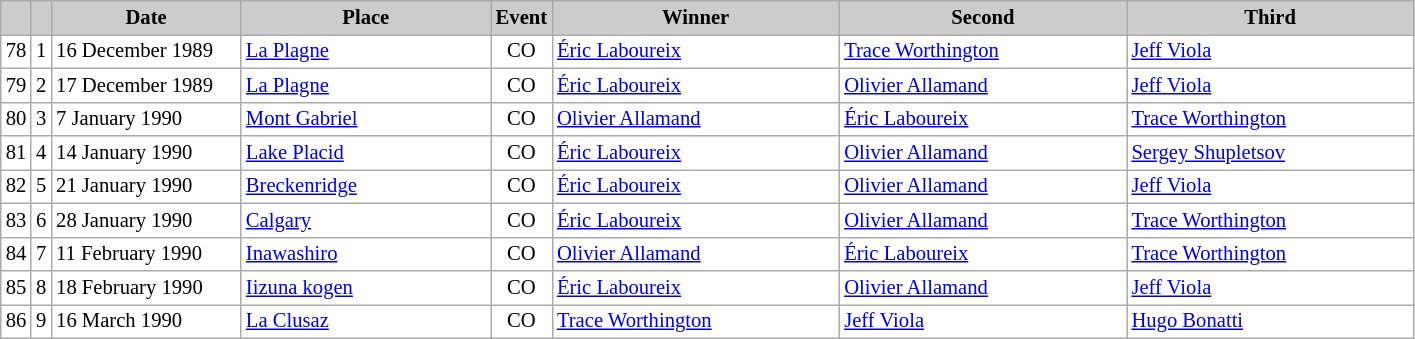<table class="wikitable plainrowheaders" style="background:#fff; font-size:86%; line-height:16px; border:grey solid 1px; border-collapse:collapse;">
<tr style="background:#ccc; text-align:center;">
<th scope="col" style="background:#ccc; width=20 px;"></th>
<th scope="col" style="background:#ccc; width=30 px;"></th>
<th scope="col" style="background:#ccc; width:120px;">Date</th>
<th scope="col" style="background:#ccc; width:160px;">Place</th>
<th scope="col" style="background:#ccc; width:15px;">Event</th>
<th scope="col" style="background:#ccc; width:185px;">Winner</th>
<th scope="col" style="background:#ccc; width:185px;">Second</th>
<th scope="col" style="background:#ccc; width:185px;">Third</th>
</tr>
<tr>
<td align=center>78</td>
<td align=center>1</td>
<td>16 December 1989</td>
<td> <a href='#'>La Plagne</a></td>
<td align=center>CO</td>
<td> <a href='#'>Éric Laboureix</a></td>
<td> <a href='#'>Trace Worthington</a></td>
<td> <a href='#'>Jeff Viola</a></td>
</tr>
<tr>
<td align=center>79</td>
<td align=center>2</td>
<td>17 December 1989</td>
<td> <a href='#'>La Plagne</a></td>
<td align=center>CO</td>
<td> <a href='#'>Éric Laboureix</a></td>
<td> <a href='#'>Olivier Allamand</a></td>
<td> <a href='#'>Jeff Viola</a></td>
</tr>
<tr>
<td align=center>80</td>
<td align=center>3</td>
<td>7 January 1990</td>
<td> <a href='#'>Mont Gabriel</a></td>
<td align=center>CO</td>
<td> <a href='#'>Olivier Allamand</a></td>
<td> <a href='#'>Éric Laboureix</a></td>
<td> <a href='#'>Trace Worthington</a></td>
</tr>
<tr>
<td align=center>81</td>
<td align=center>4</td>
<td>14 January 1990</td>
<td> <a href='#'>Lake Placid</a></td>
<td align=center>CO</td>
<td> <a href='#'>Éric Laboureix</a></td>
<td> <a href='#'>Olivier Allamand</a></td>
<td> <a href='#'>Sergey Shupletsov</a></td>
</tr>
<tr>
<td align=center>82</td>
<td align=center>5</td>
<td>21 January 1990</td>
<td> <a href='#'>Breckenridge</a></td>
<td align=center>CO</td>
<td> <a href='#'>Éric Laboureix</a></td>
<td> <a href='#'>Olivier Allamand</a></td>
<td> <a href='#'>Jeff Viola</a></td>
</tr>
<tr>
<td align=center>83</td>
<td align=center>6</td>
<td>28 January 1990</td>
<td> <a href='#'>Calgary</a></td>
<td align=center>CO</td>
<td> <a href='#'>Éric Laboureix</a></td>
<td> <a href='#'>Olivier Allamand</a></td>
<td> <a href='#'>Trace Worthington</a></td>
</tr>
<tr>
<td align=center>84</td>
<td align=center>7</td>
<td>11 February 1990</td>
<td> <a href='#'>Inawashiro</a></td>
<td align=center>CO</td>
<td> <a href='#'>Olivier Allamand</a></td>
<td> <a href='#'>Éric Laboureix</a></td>
<td> <a href='#'>Trace Worthington</a></td>
</tr>
<tr>
<td align=center>85</td>
<td align=center>8</td>
<td>18 February 1990</td>
<td> <a href='#'>Iizuna kogen</a></td>
<td align=center>CO</td>
<td> <a href='#'>Éric Laboureix</a></td>
<td> <a href='#'>Olivier Allamand</a></td>
<td> <a href='#'>Jeff Viola</a></td>
</tr>
<tr>
<td align=center>86</td>
<td align=center>9</td>
<td>16 March 1990</td>
<td> <a href='#'>La Clusaz</a></td>
<td align=center>CO</td>
<td> <a href='#'>Trace Worthington</a></td>
<td> <a href='#'>Jeff Viola</a></td>
<td> <a href='#'>Hugo Bonatti</a></td>
</tr>
</table>
